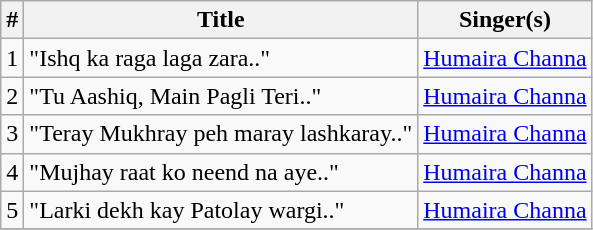<table class="wikitable">
<tr>
<th>#</th>
<th>Title</th>
<th>Singer(s)</th>
</tr>
<tr>
<td>1</td>
<td>"Ishq ka raga laga zara.."</td>
<td><a href='#'>Humaira Channa</a></td>
</tr>
<tr>
<td>2</td>
<td>"Tu Aashiq, Main Pagli Teri.."</td>
<td><a href='#'>Humaira Channa</a></td>
</tr>
<tr>
<td>3</td>
<td>"Teray Mukhray peh maray lashkaray.."</td>
<td><a href='#'>Humaira Channa</a></td>
</tr>
<tr>
<td>4</td>
<td>"Mujhay raat ko neend na aye.."</td>
<td><a href='#'>Humaira Channa</a></td>
</tr>
<tr>
<td>5</td>
<td>"Larki dekh kay Patolay wargi.."</td>
<td><a href='#'>Humaira Channa</a></td>
</tr>
<tr>
</tr>
</table>
